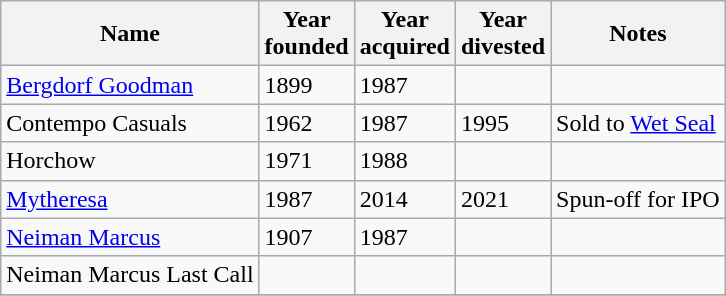<table class="wikitable sortable">
<tr>
<th>Name</th>
<th>Year<br>founded</th>
<th>Year<br>acquired</th>
<th>Year<br>divested</th>
<th class="unsortable">Notes</th>
</tr>
<tr>
<td><a href='#'>Bergdorf Goodman</a></td>
<td>1899</td>
<td>1987</td>
<td></td>
<td></td>
</tr>
<tr>
<td>Contempo Casuals</td>
<td>1962</td>
<td>1987</td>
<td>1995</td>
<td>Sold to <a href='#'>Wet Seal</a></td>
</tr>
<tr>
<td>Horchow</td>
<td>1971</td>
<td>1988</td>
<td></td>
<td></td>
</tr>
<tr>
<td><a href='#'>Mytheresa</a></td>
<td>1987</td>
<td>2014</td>
<td>2021</td>
<td>Spun-off for IPO</td>
</tr>
<tr>
<td><a href='#'>Neiman Marcus</a></td>
<td>1907</td>
<td>1987</td>
<td></td>
<td></td>
</tr>
<tr>
<td>Neiman Marcus Last Call</td>
<td></td>
<td></td>
<td></td>
<td></td>
</tr>
<tr>
</tr>
</table>
